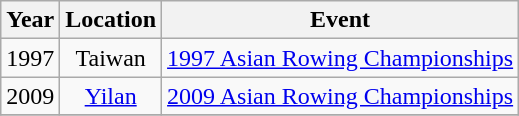<table class="wikitable sortable" style="text-align:center">
<tr>
<th>Year</th>
<th>Location</th>
<th>Event</th>
</tr>
<tr>
<td>1997</td>
<td>Taiwan</td>
<td><a href='#'>1997 Asian Rowing Championships</a></td>
</tr>
<tr>
<td>2009</td>
<td><a href='#'>Yilan</a></td>
<td><a href='#'>2009 Asian Rowing Championships</a></td>
</tr>
<tr>
</tr>
</table>
